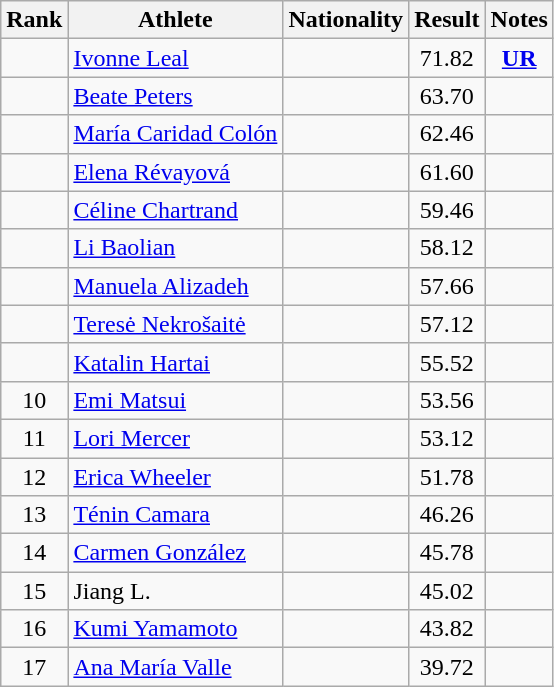<table class="wikitable sortable" style="text-align:center">
<tr>
<th>Rank</th>
<th>Athlete</th>
<th>Nationality</th>
<th>Result</th>
<th>Notes</th>
</tr>
<tr>
<td></td>
<td align=left><a href='#'>Ivonne Leal</a></td>
<td align=left></td>
<td>71.82</td>
<td><strong><a href='#'>UR</a></strong></td>
</tr>
<tr>
<td></td>
<td align=left><a href='#'>Beate Peters</a></td>
<td align=left></td>
<td>63.70</td>
<td></td>
</tr>
<tr>
<td></td>
<td align=left><a href='#'>María Caridad Colón</a></td>
<td align=left></td>
<td>62.46</td>
<td></td>
</tr>
<tr>
<td></td>
<td align=left><a href='#'>Elena Révayová</a></td>
<td align=left></td>
<td>61.60</td>
<td></td>
</tr>
<tr>
<td></td>
<td align=left><a href='#'>Céline Chartrand</a></td>
<td align=left></td>
<td>59.46</td>
<td></td>
</tr>
<tr>
<td></td>
<td align=left><a href='#'>Li Baolian</a></td>
<td align=left></td>
<td>58.12</td>
<td></td>
</tr>
<tr>
<td></td>
<td align=left><a href='#'>Manuela Alizadeh</a></td>
<td align=left></td>
<td>57.66</td>
<td></td>
</tr>
<tr>
<td></td>
<td align=left><a href='#'>Teresė Nekrošaitė</a></td>
<td align=left></td>
<td>57.12</td>
<td></td>
</tr>
<tr>
<td></td>
<td align=left><a href='#'>Katalin Hartai</a></td>
<td align=left></td>
<td>55.52</td>
<td></td>
</tr>
<tr>
<td>10</td>
<td align=left><a href='#'>Emi Matsui</a></td>
<td align=left></td>
<td>53.56</td>
<td></td>
</tr>
<tr>
<td>11</td>
<td align=left><a href='#'>Lori Mercer</a></td>
<td align=left></td>
<td>53.12</td>
<td></td>
</tr>
<tr>
<td>12</td>
<td align=left><a href='#'>Erica Wheeler</a></td>
<td align=left></td>
<td>51.78</td>
<td></td>
</tr>
<tr>
<td>13</td>
<td align=left><a href='#'>Ténin Camara</a></td>
<td align=left></td>
<td>46.26</td>
<td></td>
</tr>
<tr>
<td>14</td>
<td align=left><a href='#'>Carmen González</a></td>
<td align=left></td>
<td>45.78</td>
<td></td>
</tr>
<tr>
<td>15</td>
<td align=left>Jiang L.</td>
<td align=left></td>
<td>45.02</td>
<td></td>
</tr>
<tr>
<td>16</td>
<td align=left><a href='#'>Kumi Yamamoto</a></td>
<td align=left></td>
<td>43.82</td>
<td></td>
</tr>
<tr>
<td>17</td>
<td align=left><a href='#'>Ana María Valle</a></td>
<td align=left></td>
<td>39.72</td>
<td></td>
</tr>
</table>
